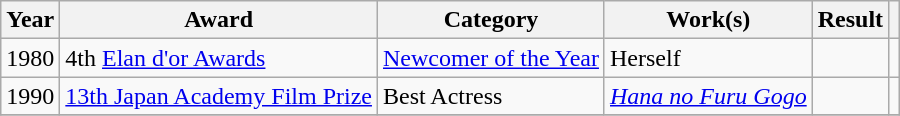<table class="wikitable">
<tr>
<th>Year</th>
<th>Award</th>
<th>Category</th>
<th>Work(s)</th>
<th>Result</th>
<th></th>
</tr>
<tr>
<td>1980</td>
<td>4th <a href='#'>Elan d'or Awards</a></td>
<td><a href='#'>Newcomer of the Year</a></td>
<td>Herself</td>
<td></td>
<td></td>
</tr>
<tr>
<td>1990</td>
<td><a href='#'>13th Japan Academy Film Prize</a></td>
<td>Best Actress</td>
<td><em><a href='#'>Hana no Furu Gogo</a></em></td>
<td></td>
<td></td>
</tr>
<tr>
</tr>
</table>
